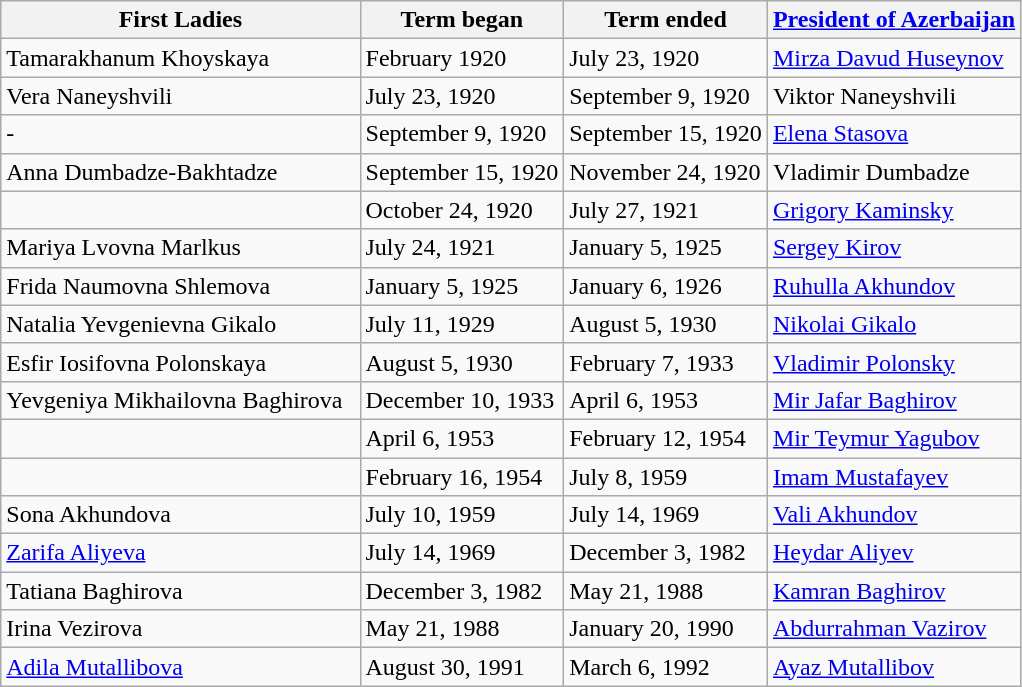<table class="wikitable">
<tr>
<th>First Ladies</th>
<th>Term began</th>
<th>Term ended</th>
<th><a href='#'>President of Azerbaijan</a></th>
</tr>
<tr>
<td>Tamarakhanum Khoyskaya</td>
<td>February 1920</td>
<td>July 23, 1920</td>
<td><a href='#'>Mirza Davud Huseynov</a></td>
</tr>
<tr>
<td>Vera Naneyshvili</td>
<td>July 23, 1920</td>
<td>September 9, 1920</td>
<td>Viktor Naneyshvili</td>
</tr>
<tr>
<td>-</td>
<td>September 9, 1920</td>
<td>September 15, 1920</td>
<td><a href='#'>Elena Stasova</a></td>
</tr>
<tr>
<td>Anna Dumbadze-Bakhtadze</td>
<td>September 15, 1920</td>
<td>November 24, 1920</td>
<td>Vladimir Dumbadze</td>
</tr>
<tr>
<td></td>
<td>October 24, 1920</td>
<td>July 27, 1921</td>
<td><a href='#'>Grigory Kaminsky</a></td>
</tr>
<tr>
<td>Mariya Lvovna Marlkus</td>
<td>July 24, 1921</td>
<td>January 5, 1925</td>
<td><a href='#'>Sergey Kirov</a></td>
</tr>
<tr>
<td>Frida Naumovna Shlemova</td>
<td>January 5, 1925</td>
<td>January 6, 1926</td>
<td><a href='#'>Ruhulla Akhundov</a></td>
</tr>
<tr>
<td>Natalia Yevgenievna Gikalo</td>
<td>July 11, 1929</td>
<td>August 5, 1930</td>
<td><a href='#'>Nikolai Gikalo</a></td>
</tr>
<tr>
<td>Esfir Iosifovna Polonskaya  </td>
<td>August 5, 1930</td>
<td>February 7, 1933</td>
<td><a href='#'>Vladimir Polonsky</a></td>
</tr>
<tr>
<td>Yevgeniya Mikhailovna Baghirova  </td>
<td>December 10, 1933</td>
<td>April 6, 1953</td>
<td><a href='#'>Mir Jafar Baghirov</a></td>
</tr>
<tr>
<td></td>
<td>April 6, 1953</td>
<td>February 12, 1954</td>
<td><a href='#'>Mir Teymur Yagubov</a></td>
</tr>
<tr>
<td></td>
<td>February 16, 1954</td>
<td>July 8, 1959</td>
<td><a href='#'>Imam Mustafayev</a></td>
</tr>
<tr>
<td>Sona Akhundova</td>
<td>July 10, 1959</td>
<td>July 14, 1969</td>
<td><a href='#'>Vali Akhundov</a></td>
</tr>
<tr>
<td><a href='#'>Zarifa Aliyeva</a></td>
<td>July 14, 1969</td>
<td>December 3, 1982</td>
<td><a href='#'>Heydar Aliyev</a></td>
</tr>
<tr>
<td>Tatiana Baghirova</td>
<td>December 3, 1982</td>
<td>May 21, 1988</td>
<td><a href='#'>Kamran Baghirov</a></td>
</tr>
<tr>
<td>Irina Vezirova</td>
<td>May 21, 1988</td>
<td>January 20, 1990</td>
<td><a href='#'>Abdurrahman Vazirov</a></td>
</tr>
<tr>
<td><a href='#'>Adila Mutallibova</a></td>
<td>August 30, 1991</td>
<td>March 6, 1992</td>
<td><a href='#'>Ayaz Mutallibov</a></td>
</tr>
</table>
